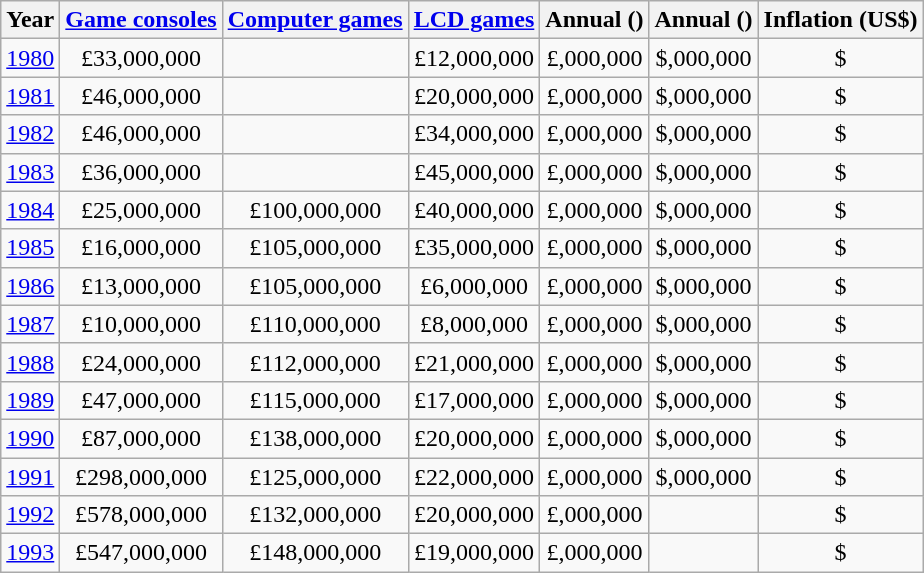<table class="wikitable sortable" style="text-align:center">
<tr>
<th>Year</th>
<th><a href='#'>Game consoles</a></th>
<th><a href='#'>Computer games</a></th>
<th><a href='#'>LCD games</a></th>
<th>Annual ()</th>
<th>Annual ()</th>
<th>Inflation (US$)</th>
</tr>
<tr>
<td><a href='#'>1980</a></td>
<td>£33,000,000</td>
<td></td>
<td>£12,000,000</td>
<td>£,000,000</td>
<td>$,000,000</td>
<td>$</td>
</tr>
<tr>
<td><a href='#'>1981</a></td>
<td>£46,000,000</td>
<td></td>
<td>£20,000,000</td>
<td>£,000,000</td>
<td>$,000,000</td>
<td>$</td>
</tr>
<tr>
<td><a href='#'>1982</a></td>
<td>£46,000,000</td>
<td></td>
<td>£34,000,000</td>
<td>£,000,000</td>
<td>$,000,000</td>
<td>$</td>
</tr>
<tr>
<td><a href='#'>1983</a></td>
<td>£36,000,000</td>
<td></td>
<td>£45,000,000</td>
<td>£,000,000</td>
<td>$,000,000</td>
<td>$</td>
</tr>
<tr>
<td><a href='#'>1984</a></td>
<td>£25,000,000</td>
<td>£100,000,000</td>
<td>£40,000,000</td>
<td>£,000,000</td>
<td>$,000,000</td>
<td>$</td>
</tr>
<tr>
<td><a href='#'>1985</a></td>
<td>£16,000,000</td>
<td>£105,000,000</td>
<td>£35,000,000</td>
<td>£,000,000</td>
<td>$,000,000</td>
<td>$</td>
</tr>
<tr>
<td><a href='#'>1986</a></td>
<td>£13,000,000</td>
<td>£105,000,000</td>
<td>£6,000,000</td>
<td>£,000,000</td>
<td>$,000,000</td>
<td>$</td>
</tr>
<tr>
<td><a href='#'>1987</a></td>
<td>£10,000,000</td>
<td>£110,000,000</td>
<td>£8,000,000</td>
<td>£,000,000</td>
<td>$,000,000</td>
<td>$</td>
</tr>
<tr>
<td><a href='#'>1988</a></td>
<td>£24,000,000</td>
<td>£112,000,000</td>
<td>£21,000,000</td>
<td>£,000,000</td>
<td>$,000,000</td>
<td>$</td>
</tr>
<tr>
<td><a href='#'>1989</a></td>
<td>£47,000,000</td>
<td>£115,000,000</td>
<td>£17,000,000</td>
<td>£,000,000</td>
<td>$,000,000</td>
<td>$</td>
</tr>
<tr>
<td><a href='#'>1990</a></td>
<td>£87,000,000</td>
<td>£138,000,000</td>
<td>£20,000,000</td>
<td>£,000,000</td>
<td>$,000,000</td>
<td>$</td>
</tr>
<tr>
<td><a href='#'>1991</a></td>
<td>£298,000,000</td>
<td>£125,000,000</td>
<td>£22,000,000</td>
<td>£,000,000</td>
<td>$,000,000</td>
<td>$</td>
</tr>
<tr>
<td><a href='#'>1992</a></td>
<td>£578,000,000</td>
<td>£132,000,000</td>
<td>£20,000,000</td>
<td>£,000,000</td>
<td></td>
<td>$</td>
</tr>
<tr>
<td><a href='#'>1993</a></td>
<td>£547,000,000</td>
<td>£148,000,000</td>
<td>£19,000,000</td>
<td>£,000,000</td>
<td></td>
<td>$</td>
</tr>
</table>
